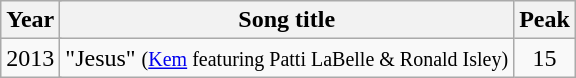<table class="wikitable" style="text-align:center;">
<tr>
<th colspan="2">Year</th>
<th colspan="12">Song title</th>
<th colspan="3">Peak</th>
</tr>
<tr>
<td colspan="2">2013</td>
<td colspan="12">"Jesus" <small>(<a href='#'>Kem</a> featuring Patti LaBelle & Ronald Isley)</small></td>
<td colspan="3">15</td>
</tr>
</table>
